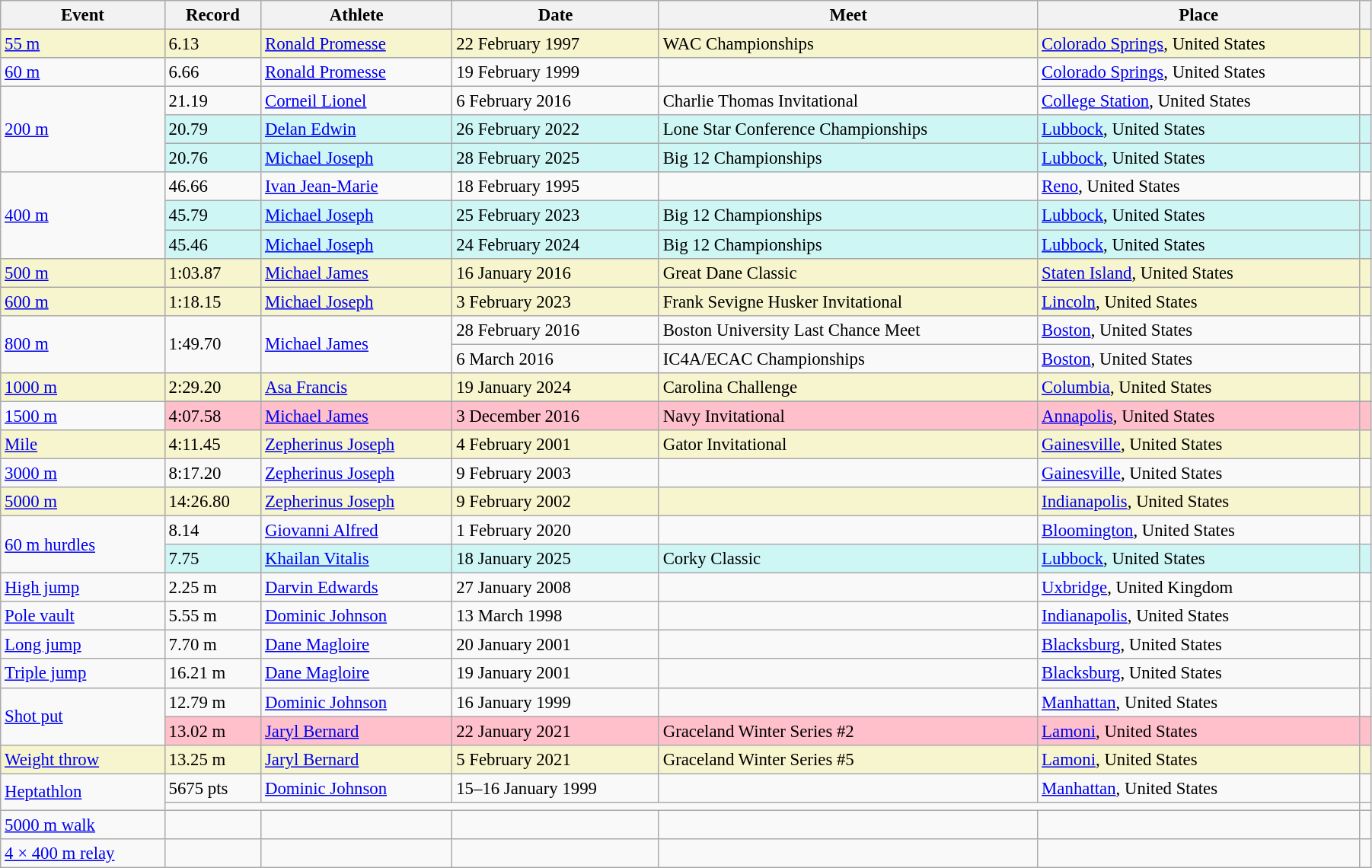<table class="wikitable" style="font-size:95%; width: 95%;">
<tr>
<th>Event</th>
<th>Record</th>
<th>Athlete</th>
<th>Date</th>
<th>Meet</th>
<th>Place</th>
<th></th>
</tr>
<tr style="background:#f6F5CE;">
<td><a href='#'>55 m</a></td>
<td>6.13 </td>
<td><a href='#'>Ronald Promesse</a></td>
<td>22 February 1997</td>
<td>WAC Championships</td>
<td><a href='#'>Colorado Springs</a>, United States</td>
<td></td>
</tr>
<tr>
<td><a href='#'>60 m</a></td>
<td>6.66 </td>
<td><a href='#'>Ronald Promesse</a></td>
<td>19 February 1999</td>
<td></td>
<td><a href='#'>Colorado Springs</a>, United States</td>
<td></td>
</tr>
<tr>
<td rowspan=3><a href='#'>200 m</a></td>
<td>21.19</td>
<td><a href='#'>Corneil Lionel</a></td>
<td>6 February 2016</td>
<td>Charlie Thomas Invitational</td>
<td><a href='#'>College Station</a>, United States</td>
<td></td>
</tr>
<tr style="background:#cef6f5;">
<td>20.79 </td>
<td><a href='#'>Delan Edwin</a></td>
<td>26 February 2022</td>
<td>Lone Star Conference Championships</td>
<td><a href='#'>Lubbock</a>, United States</td>
<td></td>
</tr>
<tr style="background:#cef6f5;">
<td>20.76 </td>
<td><a href='#'>Michael Joseph</a></td>
<td>28 February 2025</td>
<td>Big 12 Championships</td>
<td><a href='#'>Lubbock</a>, United States</td>
<td></td>
</tr>
<tr>
<td rowspan=3><a href='#'>400 m</a></td>
<td>46.66 </td>
<td><a href='#'>Ivan Jean-Marie</a></td>
<td>18 February 1995</td>
<td></td>
<td><a href='#'>Reno</a>, United States</td>
<td></td>
</tr>
<tr style="background:#cef6f5;">
<td>45.79 </td>
<td><a href='#'>Michael Joseph</a></td>
<td>25 February 2023</td>
<td>Big 12 Championships</td>
<td><a href='#'>Lubbock</a>, United States</td>
<td></td>
</tr>
<tr style="background:#cef6f5;">
<td>45.46 </td>
<td><a href='#'>Michael Joseph</a></td>
<td>24 February 2024</td>
<td>Big 12 Championships</td>
<td><a href='#'>Lubbock</a>, United States</td>
<td></td>
</tr>
<tr style="background:#f6F5CE;">
<td><a href='#'>500 m</a></td>
<td>1:03.87</td>
<td><a href='#'>Michael James</a></td>
<td>16 January 2016</td>
<td>Great Dane Classic</td>
<td><a href='#'>Staten Island</a>, United States</td>
<td></td>
</tr>
<tr style="background:#f6F5CE;">
<td><a href='#'>600 m</a></td>
<td>1:18.15</td>
<td><a href='#'>Michael Joseph</a></td>
<td>3 February 2023</td>
<td>Frank Sevigne Husker Invitational</td>
<td><a href='#'>Lincoln</a>, United States</td>
<td></td>
</tr>
<tr>
<td rowspan=2><a href='#'>800 m</a></td>
<td rowspan=2>1:49.70</td>
<td rowspan=2><a href='#'>Michael James</a></td>
<td>28 February 2016</td>
<td>Boston University Last Chance Meet</td>
<td><a href='#'>Boston</a>, United States</td>
<td></td>
</tr>
<tr>
<td>6 March 2016</td>
<td>IC4A/ECAC Championships</td>
<td><a href='#'>Boston</a>, United States</td>
<td></td>
</tr>
<tr style="background:#f6F5CE;">
<td><a href='#'>1000 m</a></td>
<td>2:29.20</td>
<td><a href='#'>Asa Francis</a></td>
<td>19 January 2024</td>
<td>Carolina Challenge</td>
<td><a href='#'>Columbia</a>, United States</td>
<td></td>
</tr>
<tr>
<td rowspan=2><a href='#'>1500 m</a></td>
</tr>
<tr style="background:pink">
<td>4:07.58</td>
<td><a href='#'>Michael James</a></td>
<td>3 December 2016</td>
<td>Navy Invitational</td>
<td><a href='#'>Annapolis</a>, United States</td>
<td></td>
</tr>
<tr style="background:#f6F5CE;">
<td><a href='#'>Mile</a></td>
<td>4:11.45</td>
<td><a href='#'>Zepherinus Joseph</a></td>
<td>4 February 2001</td>
<td>Gator Invitational</td>
<td><a href='#'>Gainesville</a>, United States</td>
<td></td>
</tr>
<tr>
<td><a href='#'>3000 m</a></td>
<td>8:17.20 </td>
<td><a href='#'>Zepherinus Joseph</a></td>
<td>9 February 2003</td>
<td></td>
<td><a href='#'>Gainesville</a>, United States</td>
<td></td>
</tr>
<tr style="background:#f6F5CE;">
<td><a href='#'>5000 m</a></td>
<td>14:26.80</td>
<td><a href='#'>Zepherinus Joseph</a></td>
<td>9 February 2002</td>
<td></td>
<td><a href='#'>Indianapolis</a>, United States</td>
<td></td>
</tr>
<tr>
<td rowspan=2><a href='#'>60 m hurdles</a></td>
<td>8.14</td>
<td><a href='#'>Giovanni Alfred</a></td>
<td>1 February 2020</td>
<td></td>
<td><a href='#'>Bloomington</a>, United States</td>
<td></td>
</tr>
<tr style="background:#cef6f5;">
<td>7.75 </td>
<td><a href='#'>Khailan Vitalis</a></td>
<td>18 January 2025</td>
<td>Corky Classic</td>
<td><a href='#'>Lubbock</a>, United States</td>
<td></td>
</tr>
<tr>
<td><a href='#'>High jump</a></td>
<td>2.25 m</td>
<td><a href='#'>Darvin Edwards</a></td>
<td>27 January 2008</td>
<td></td>
<td><a href='#'>Uxbridge</a>, United Kingdom</td>
<td></td>
</tr>
<tr>
<td><a href='#'>Pole vault</a></td>
<td>5.55 m</td>
<td><a href='#'>Dominic Johnson</a></td>
<td>13 March 1998</td>
<td></td>
<td><a href='#'>Indianapolis</a>, United States</td>
<td></td>
</tr>
<tr>
<td><a href='#'>Long jump</a></td>
<td>7.70 m</td>
<td><a href='#'>Dane Magloire</a></td>
<td>20 January 2001</td>
<td></td>
<td><a href='#'>Blacksburg</a>, United States</td>
<td></td>
</tr>
<tr>
<td><a href='#'>Triple jump</a></td>
<td>16.21 m </td>
<td><a href='#'>Dane Magloire</a></td>
<td>19 January 2001</td>
<td></td>
<td><a href='#'>Blacksburg</a>, United States</td>
<td></td>
</tr>
<tr>
<td rowspan=2><a href='#'>Shot put</a></td>
<td>12.79 m</td>
<td><a href='#'>Dominic Johnson</a></td>
<td>16 January 1999</td>
<td></td>
<td><a href='#'>Manhattan</a>, United States</td>
<td></td>
</tr>
<tr style="background:pink">
<td>13.02 m</td>
<td><a href='#'>Jaryl Bernard</a></td>
<td>22 January 2021</td>
<td>Graceland Winter Series #2</td>
<td><a href='#'>Lamoni</a>, United States</td>
<td></td>
</tr>
<tr style="background:#f6F5CE;">
<td><a href='#'>Weight throw</a></td>
<td>13.25 m</td>
<td><a href='#'>Jaryl Bernard</a></td>
<td>5 February 2021</td>
<td>Graceland Winter Series #5</td>
<td><a href='#'>Lamoni</a>, United States</td>
<td></td>
</tr>
<tr>
<td rowspan=2><a href='#'>Heptathlon</a></td>
<td>5675 pts</td>
<td><a href='#'>Dominic Johnson</a></td>
<td>15–16 January 1999</td>
<td></td>
<td><a href='#'>Manhattan</a>, United States</td>
<td></td>
</tr>
<tr>
<td colspan=5></td>
<td></td>
</tr>
<tr>
<td><a href='#'>5000 m walk</a></td>
<td></td>
<td></td>
<td></td>
<td></td>
<td></td>
<td></td>
</tr>
<tr>
<td><a href='#'>4 × 400 m relay</a></td>
<td></td>
<td></td>
<td></td>
<td></td>
<td></td>
<td></td>
</tr>
</table>
